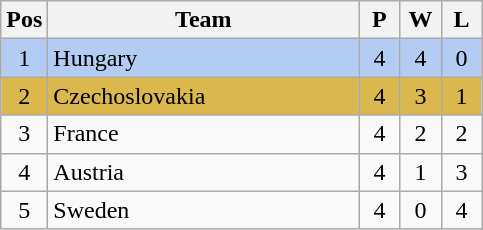<table class="wikitable" style="font-size: 100%">
<tr>
<th width=20>Pos</th>
<th width=200>Team</th>
<th width=20>P</th>
<th width=20>W</th>
<th width=20>L</th>
</tr>
<tr align=center style="background: #b2ccf4;">
<td>1</td>
<td align="left"> Hungary</td>
<td>4</td>
<td>4</td>
<td>0</td>
</tr>
<tr align=center style="background: #DBB84D;">
<td>2</td>
<td align="left"> Czechoslovakia</td>
<td>4</td>
<td>3</td>
<td>1</td>
</tr>
<tr align=center>
<td>3</td>
<td align="left"> France</td>
<td>4</td>
<td>2</td>
<td>2</td>
</tr>
<tr align=center>
<td>4</td>
<td align="left"> Austria</td>
<td>4</td>
<td>1</td>
<td>3</td>
</tr>
<tr align=center>
<td>5</td>
<td align="left"> Sweden</td>
<td>4</td>
<td>0</td>
<td>4</td>
</tr>
</table>
